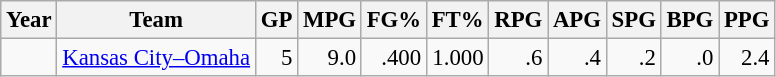<table class="wikitable sortable" style="font-size:95%; text-align:right;">
<tr>
<th>Year</th>
<th>Team</th>
<th>GP</th>
<th>MPG</th>
<th>FG%</th>
<th>FT%</th>
<th>RPG</th>
<th>APG</th>
<th>SPG</th>
<th>BPG</th>
<th>PPG</th>
</tr>
<tr>
<td style="text-align:left;"></td>
<td style="text-align:left;"><a href='#'>Kansas City–Omaha</a></td>
<td>5</td>
<td>9.0</td>
<td>.400</td>
<td>1.000</td>
<td>.6</td>
<td>.4</td>
<td>.2</td>
<td>.0</td>
<td>2.4</td>
</tr>
</table>
